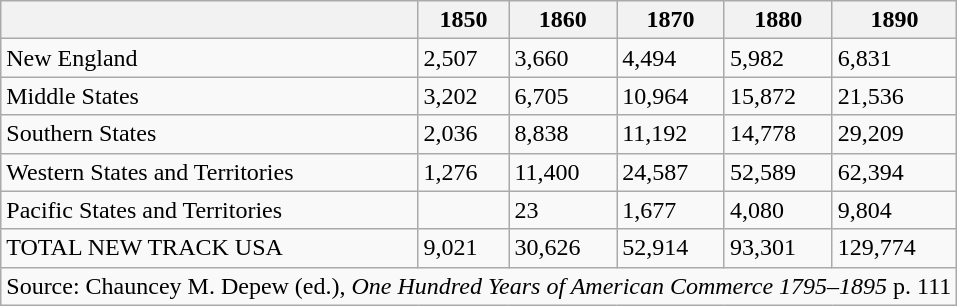<table class="wikitable">
<tr>
<th></th>
<th>1850</th>
<th>1860</th>
<th>1870</th>
<th>1880</th>
<th>1890</th>
</tr>
<tr>
<td>New England</td>
<td>2,507</td>
<td>3,660</td>
<td>4,494</td>
<td>5,982</td>
<td>6,831</td>
</tr>
<tr>
<td>Middle States</td>
<td>3,202</td>
<td>6,705</td>
<td>10,964</td>
<td>15,872</td>
<td>21,536</td>
</tr>
<tr>
<td>Southern States</td>
<td>2,036</td>
<td>8,838</td>
<td>11,192</td>
<td>14,778</td>
<td>29,209</td>
</tr>
<tr>
<td>Western States and Territories</td>
<td>1,276</td>
<td>11,400</td>
<td>24,587</td>
<td>52,589</td>
<td>62,394</td>
</tr>
<tr>
<td>Pacific States and Territories</td>
<td></td>
<td>23</td>
<td>1,677</td>
<td>4,080</td>
<td>9,804</td>
</tr>
<tr>
<td>TOTAL NEW TRACK USA</td>
<td>9,021</td>
<td>30,626</td>
<td>52,914</td>
<td>93,301</td>
<td>129,774</td>
</tr>
<tr>
<td colspan=6>Source: Chauncey M. Depew (ed.), <em>One Hundred Years of American Commerce 1795–1895</em> p. 111</td>
</tr>
</table>
